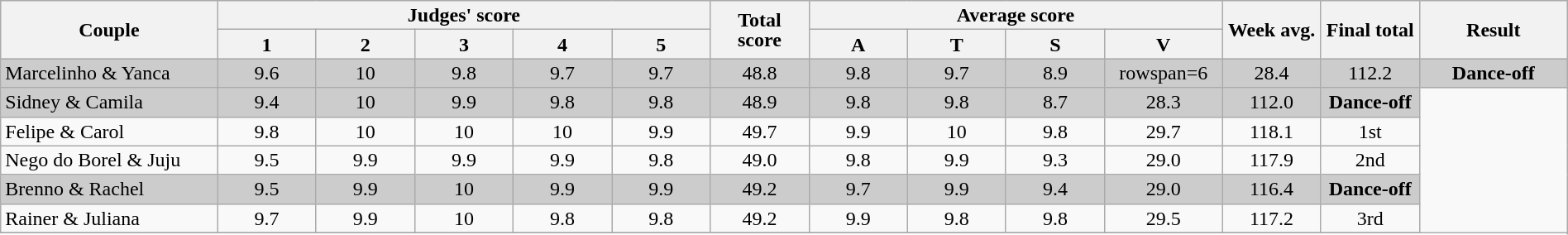<table class="wikitable" style="font-size:100%; line-height:16px; text-align:center" width="100%">
<tr>
<th rowspan=2 style="width:11.0%;">Couple</th>
<th colspan=5 style="width:25.0%;">Judges' score</th>
<th rowspan=2 style="width:05.0%;">Total score</th>
<th colspan=4 style="width:20.0%;">Average score</th>
<th rowspan=2 style="width:05.0%;">Week avg.</th>
<th rowspan=2 style="width:05.0%;">Final total</th>
<th rowspan=2 style="width:07.5%;">Result</th>
</tr>
<tr>
<th style="width:05.0%;">1</th>
<th style="width:05.0%;">2</th>
<th style="width:05.0%;">3</th>
<th style="width:05.0%;">4</th>
<th style="width:05.0%;">5</th>
<th style="width:05.0%;">A</th>
<th style="width:05.0%;">T</th>
<th style="width:05.0%;">S</th>
<th style="width:05.0%;">V</th>
</tr>
<tr bgcolor="CCCCCC">
<td align="left">Marcelinho & Yanca</td>
<td>9.6</td>
<td>10</td>
<td>9.8</td>
<td>9.7</td>
<td>9.7</td>
<td>48.8</td>
<td>9.8</td>
<td>9.7</td>
<td>8.9</td>
<td>rowspan=6 </td>
<td>28.4</td>
<td>112.2</td>
<td><strong>Dance-off</strong></td>
</tr>
<tr bgcolor="CCCCCC">
<td align="left">Sidney & Camila</td>
<td>9.4</td>
<td>10</td>
<td>9.9</td>
<td>9.8</td>
<td>9.8</td>
<td>48.9</td>
<td>9.8</td>
<td>9.8</td>
<td>8.7</td>
<td>28.3</td>
<td>112.0</td>
<td><strong>Dance-off</strong></td>
</tr>
<tr>
<td align="left">Felipe & Carol</td>
<td>9.8</td>
<td>10</td>
<td>10</td>
<td>10</td>
<td>9.9</td>
<td>49.7</td>
<td>9.9</td>
<td>10</td>
<td>9.8</td>
<td>29.7</td>
<td>118.1</td>
<td>1st</td>
</tr>
<tr>
<td align="left">Nego do Borel & Juju</td>
<td>9.5</td>
<td>9.9</td>
<td>9.9</td>
<td>9.9</td>
<td>9.8</td>
<td>49.0</td>
<td>9.8</td>
<td>9.9</td>
<td>9.3</td>
<td>29.0</td>
<td>117.9</td>
<td>2nd</td>
</tr>
<tr bgcolor="CCCCCC">
<td align="left">Brenno & Rachel</td>
<td>9.5</td>
<td>9.9</td>
<td>10</td>
<td>9.9</td>
<td>9.9</td>
<td>49.2</td>
<td>9.7</td>
<td>9.9</td>
<td>9.4</td>
<td>29.0</td>
<td>116.4</td>
<td><strong>Dance-off</strong></td>
</tr>
<tr>
<td align="left">Rainer & Juliana</td>
<td>9.7</td>
<td>9.9</td>
<td>10</td>
<td>9.8</td>
<td>9.8</td>
<td>49.2</td>
<td>9.9</td>
<td>9.8</td>
<td>9.8</td>
<td>29.5</td>
<td>117.2</td>
<td>3rd</td>
</tr>
<tr>
</tr>
</table>
